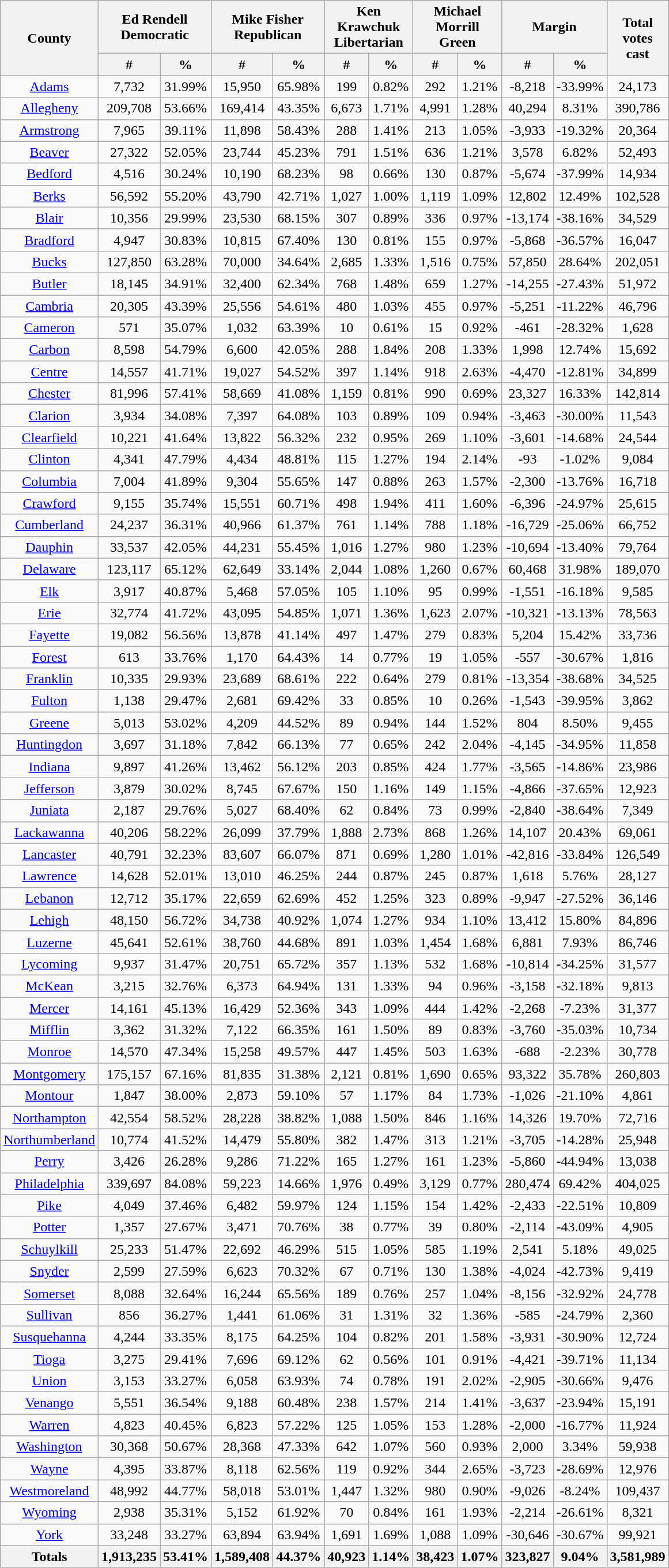<table width="60%"  class="wikitable sortable" style="text-align:center">
<tr>
<th style="text-align:center;" rowspan="2">County</th>
<th style="text-align:center;" colspan="2">Ed Rendell<br>Democratic</th>
<th style="text-align:center;" colspan="2">Mike Fisher<br>Republican</th>
<th style="text-align:center;" colspan="2">Ken Krawchuk<br>Libertarian</th>
<th style="text-align:center;" colspan="2">Michael Morrill<br>Green</th>
<th style="text-align:center;" colspan="2">Margin</th>
<th style="text-align:center;" rowspan="2">Total votes cast</th>
</tr>
<tr>
<th style="text-align:center;" data-sort-type="number">#</th>
<th style="text-align:center;" data-sort-type="number">%</th>
<th style="text-align:center;" data-sort-type="number">#</th>
<th style="text-align:center;" data-sort-type="number">%</th>
<th style="text-align:center;" data-sort-type="number">#</th>
<th style="text-align:center;" data-sort-type="number">%</th>
<th style="text-align:center;" data-sort-type="number">#</th>
<th style="text-align:center;" data-sort-type="number">%</th>
<th style="text-align:center;" data-sort-type="number">#</th>
<th style="text-align:center;" data-sort-type="number">%</th>
</tr>
<tr style="text-align:center;">
<td><a href='#'>Adams</a></td>
<td>7,732</td>
<td>31.99%</td>
<td>15,950</td>
<td>65.98%</td>
<td>199</td>
<td>0.82%</td>
<td>292</td>
<td>1.21%</td>
<td>-8,218</td>
<td>-33.99%</td>
<td>24,173</td>
</tr>
<tr style="text-align:center;">
<td><a href='#'>Allegheny</a></td>
<td>209,708</td>
<td>53.66%</td>
<td>169,414</td>
<td>43.35%</td>
<td>6,673</td>
<td>1.71%</td>
<td>4,991</td>
<td>1.28%</td>
<td>40,294</td>
<td>8.31%</td>
<td>390,786</td>
</tr>
<tr style="text-align:center;">
<td><a href='#'>Armstrong</a></td>
<td>7,965</td>
<td>39.11%</td>
<td>11,898</td>
<td>58.43%</td>
<td>288</td>
<td>1.41%</td>
<td>213</td>
<td>1.05%</td>
<td>-3,933</td>
<td>-19.32%</td>
<td>20,364</td>
</tr>
<tr style="text-align:center;">
<td><a href='#'>Beaver</a></td>
<td>27,322</td>
<td>52.05%</td>
<td>23,744</td>
<td>45.23%</td>
<td>791</td>
<td>1.51%</td>
<td>636</td>
<td>1.21%</td>
<td>3,578</td>
<td>6.82%</td>
<td>52,493</td>
</tr>
<tr style="text-align:center;">
<td><a href='#'>Bedford</a></td>
<td>4,516</td>
<td>30.24%</td>
<td>10,190</td>
<td>68.23%</td>
<td>98</td>
<td>0.66%</td>
<td>130</td>
<td>0.87%</td>
<td>-5,674</td>
<td>-37.99%</td>
<td>14,934</td>
</tr>
<tr style="text-align:center;">
<td><a href='#'>Berks</a></td>
<td>56,592</td>
<td>55.20%</td>
<td>43,790</td>
<td>42.71%</td>
<td>1,027</td>
<td>1.00%</td>
<td>1,119</td>
<td>1.09%</td>
<td>12,802</td>
<td>12.49%</td>
<td>102,528</td>
</tr>
<tr style="text-align:center;">
<td><a href='#'>Blair</a></td>
<td>10,356</td>
<td>29.99%</td>
<td>23,530</td>
<td>68.15%</td>
<td>307</td>
<td>0.89%</td>
<td>336</td>
<td>0.97%</td>
<td>-13,174</td>
<td>-38.16%</td>
<td>34,529</td>
</tr>
<tr style="text-align:center;">
<td><a href='#'>Bradford</a></td>
<td>4,947</td>
<td>30.83%</td>
<td>10,815</td>
<td>67.40%</td>
<td>130</td>
<td>0.81%</td>
<td>155</td>
<td>0.97%</td>
<td>-5,868</td>
<td>-36.57%</td>
<td>16,047</td>
</tr>
<tr style="text-align:center;">
<td><a href='#'>Bucks</a></td>
<td>127,850</td>
<td>63.28%</td>
<td>70,000</td>
<td>34.64%</td>
<td>2,685</td>
<td>1.33%</td>
<td>1,516</td>
<td>0.75%</td>
<td>57,850</td>
<td>28.64%</td>
<td>202,051</td>
</tr>
<tr style="text-align:center;">
<td><a href='#'>Butler</a></td>
<td>18,145</td>
<td>34.91%</td>
<td>32,400</td>
<td>62.34%</td>
<td>768</td>
<td>1.48%</td>
<td>659</td>
<td>1.27%</td>
<td>-14,255</td>
<td>-27.43%</td>
<td>51,972</td>
</tr>
<tr style="text-align:center;">
<td><a href='#'>Cambria</a></td>
<td>20,305</td>
<td>43.39%</td>
<td>25,556</td>
<td>54.61%</td>
<td>480</td>
<td>1.03%</td>
<td>455</td>
<td>0.97%</td>
<td>-5,251</td>
<td>-11.22%</td>
<td>46,796</td>
</tr>
<tr style="text-align:center;">
<td><a href='#'>Cameron</a></td>
<td>571</td>
<td>35.07%</td>
<td>1,032</td>
<td>63.39%</td>
<td>10</td>
<td>0.61%</td>
<td>15</td>
<td>0.92%</td>
<td>-461</td>
<td>-28.32%</td>
<td>1,628</td>
</tr>
<tr style="text-align:center;">
<td><a href='#'>Carbon</a></td>
<td>8,598</td>
<td>54.79%</td>
<td>6,600</td>
<td>42.05%</td>
<td>288</td>
<td>1.84%</td>
<td>208</td>
<td>1.33%</td>
<td>1,998</td>
<td>12.74%</td>
<td>15,692</td>
</tr>
<tr style="text-align:center;">
<td><a href='#'>Centre</a></td>
<td>14,557</td>
<td>41.71%</td>
<td>19,027</td>
<td>54.52%</td>
<td>397</td>
<td>1.14%</td>
<td>918</td>
<td>2.63%</td>
<td>-4,470</td>
<td>-12.81%</td>
<td>34,899</td>
</tr>
<tr style="text-align:center;">
<td><a href='#'>Chester</a></td>
<td>81,996</td>
<td>57.41%</td>
<td>58,669</td>
<td>41.08%</td>
<td>1,159</td>
<td>0.81%</td>
<td>990</td>
<td>0.69%</td>
<td>23,327</td>
<td>16.33%</td>
<td>142,814</td>
</tr>
<tr style="text-align:center;">
<td><a href='#'>Clarion</a></td>
<td>3,934</td>
<td>34.08%</td>
<td>7,397</td>
<td>64.08%</td>
<td>103</td>
<td>0.89%</td>
<td>109</td>
<td>0.94%</td>
<td>-3,463</td>
<td>-30.00%</td>
<td>11,543</td>
</tr>
<tr style="text-align:center;">
<td><a href='#'>Clearfield</a></td>
<td>10,221</td>
<td>41.64%</td>
<td>13,822</td>
<td>56.32%</td>
<td>232</td>
<td>0.95%</td>
<td>269</td>
<td>1.10%</td>
<td>-3,601</td>
<td>-14.68%</td>
<td>24,544</td>
</tr>
<tr style="text-align:center;">
<td><a href='#'>Clinton</a></td>
<td>4,341</td>
<td>47.79%</td>
<td>4,434</td>
<td>48.81%</td>
<td>115</td>
<td>1.27%</td>
<td>194</td>
<td>2.14%</td>
<td>-93</td>
<td>-1.02%</td>
<td>9,084</td>
</tr>
<tr style="text-align:center;">
<td><a href='#'>Columbia</a></td>
<td>7,004</td>
<td>41.89%</td>
<td>9,304</td>
<td>55.65%</td>
<td>147</td>
<td>0.88%</td>
<td>263</td>
<td>1.57%</td>
<td>-2,300</td>
<td>-13.76%</td>
<td>16,718</td>
</tr>
<tr style="text-align:center;">
<td><a href='#'>Crawford</a></td>
<td>9,155</td>
<td>35.74%</td>
<td>15,551</td>
<td>60.71%</td>
<td>498</td>
<td>1.94%</td>
<td>411</td>
<td>1.60%</td>
<td>-6,396</td>
<td>-24.97%</td>
<td>25,615</td>
</tr>
<tr style="text-align:center;">
<td><a href='#'>Cumberland</a></td>
<td>24,237</td>
<td>36.31%</td>
<td>40,966</td>
<td>61.37%</td>
<td>761</td>
<td>1.14%</td>
<td>788</td>
<td>1.18%</td>
<td>-16,729</td>
<td>-25.06%</td>
<td>66,752</td>
</tr>
<tr style="text-align:center;">
<td><a href='#'>Dauphin</a></td>
<td>33,537</td>
<td>42.05%</td>
<td>44,231</td>
<td>55.45%</td>
<td>1,016</td>
<td>1.27%</td>
<td>980</td>
<td>1.23%</td>
<td>-10,694</td>
<td>-13.40%</td>
<td>79,764</td>
</tr>
<tr style="text-align:center;">
<td><a href='#'>Delaware</a></td>
<td>123,117</td>
<td>65.12%</td>
<td>62,649</td>
<td>33.14%</td>
<td>2,044</td>
<td>1.08%</td>
<td>1,260</td>
<td>0.67%</td>
<td>60,468</td>
<td>31.98%</td>
<td>189,070</td>
</tr>
<tr style="text-align:center;">
<td><a href='#'>Elk</a></td>
<td>3,917</td>
<td>40.87%</td>
<td>5,468</td>
<td>57.05%</td>
<td>105</td>
<td>1.10%</td>
<td>95</td>
<td>0.99%</td>
<td>-1,551</td>
<td>-16.18%</td>
<td>9,585</td>
</tr>
<tr style="text-align:center;">
<td><a href='#'>Erie</a></td>
<td>32,774</td>
<td>41.72%</td>
<td>43,095</td>
<td>54.85%</td>
<td>1,071</td>
<td>1.36%</td>
<td>1,623</td>
<td>2.07%</td>
<td>-10,321</td>
<td>-13.13%</td>
<td>78,563</td>
</tr>
<tr style="text-align:center;">
<td><a href='#'>Fayette</a></td>
<td>19,082</td>
<td>56.56%</td>
<td>13,878</td>
<td>41.14%</td>
<td>497</td>
<td>1.47%</td>
<td>279</td>
<td>0.83%</td>
<td>5,204</td>
<td>15.42%</td>
<td>33,736</td>
</tr>
<tr style="text-align:center;">
<td><a href='#'>Forest</a></td>
<td>613</td>
<td>33.76%</td>
<td>1,170</td>
<td>64.43%</td>
<td>14</td>
<td>0.77%</td>
<td>19</td>
<td>1.05%</td>
<td>-557</td>
<td>-30.67%</td>
<td>1,816</td>
</tr>
<tr style="text-align:center;">
<td><a href='#'>Franklin</a></td>
<td>10,335</td>
<td>29.93%</td>
<td>23,689</td>
<td>68.61%</td>
<td>222</td>
<td>0.64%</td>
<td>279</td>
<td>0.81%</td>
<td>-13,354</td>
<td>-38.68%</td>
<td>34,525</td>
</tr>
<tr style="text-align:center;">
<td><a href='#'>Fulton</a></td>
<td>1,138</td>
<td>29.47%</td>
<td>2,681</td>
<td>69.42%</td>
<td>33</td>
<td>0.85%</td>
<td>10</td>
<td>0.26%</td>
<td>-1,543</td>
<td>-39.95%</td>
<td>3,862</td>
</tr>
<tr style="text-align:center;">
<td><a href='#'>Greene</a></td>
<td>5,013</td>
<td>53.02%</td>
<td>4,209</td>
<td>44.52%</td>
<td>89</td>
<td>0.94%</td>
<td>144</td>
<td>1.52%</td>
<td>804</td>
<td>8.50%</td>
<td>9,455</td>
</tr>
<tr style="text-align:center;">
<td><a href='#'>Huntingdon</a></td>
<td>3,697</td>
<td>31.18%</td>
<td>7,842</td>
<td>66.13%</td>
<td>77</td>
<td>0.65%</td>
<td>242</td>
<td>2.04%</td>
<td>-4,145</td>
<td>-34.95%</td>
<td>11,858</td>
</tr>
<tr style="text-align:center;">
<td><a href='#'>Indiana</a></td>
<td>9,897</td>
<td>41.26%</td>
<td>13,462</td>
<td>56.12%</td>
<td>203</td>
<td>0.85%</td>
<td>424</td>
<td>1.77%</td>
<td>-3,565</td>
<td>-14.86%</td>
<td>23,986</td>
</tr>
<tr style="text-align:center;">
<td><a href='#'>Jefferson</a></td>
<td>3,879</td>
<td>30.02%</td>
<td>8,745</td>
<td>67.67%</td>
<td>150</td>
<td>1.16%</td>
<td>149</td>
<td>1.15%</td>
<td>-4,866</td>
<td>-37.65%</td>
<td>12,923</td>
</tr>
<tr style="text-align:center;">
<td><a href='#'>Juniata</a></td>
<td>2,187</td>
<td>29.76%</td>
<td>5,027</td>
<td>68.40%</td>
<td>62</td>
<td>0.84%</td>
<td>73</td>
<td>0.99%</td>
<td>-2,840</td>
<td>-38.64%</td>
<td>7,349</td>
</tr>
<tr style="text-align:center;">
<td><a href='#'>Lackawanna</a></td>
<td>40,206</td>
<td>58.22%</td>
<td>26,099</td>
<td>37.79%</td>
<td>1,888</td>
<td>2.73%</td>
<td>868</td>
<td>1.26%</td>
<td>14,107</td>
<td>20.43%</td>
<td>69,061</td>
</tr>
<tr style="text-align:center;">
<td><a href='#'>Lancaster</a></td>
<td>40,791</td>
<td>32.23%</td>
<td>83,607</td>
<td>66.07%</td>
<td>871</td>
<td>0.69%</td>
<td>1,280</td>
<td>1.01%</td>
<td>-42,816</td>
<td>-33.84%</td>
<td>126,549</td>
</tr>
<tr style="text-align:center;">
<td><a href='#'>Lawrence</a></td>
<td>14,628</td>
<td>52.01%</td>
<td>13,010</td>
<td>46.25%</td>
<td>244</td>
<td>0.87%</td>
<td>245</td>
<td>0.87%</td>
<td>1,618</td>
<td>5.76%</td>
<td>28,127</td>
</tr>
<tr style="text-align:center;">
<td><a href='#'>Lebanon</a></td>
<td>12,712</td>
<td>35.17%</td>
<td>22,659</td>
<td>62.69%</td>
<td>452</td>
<td>1.25%</td>
<td>323</td>
<td>0.89%</td>
<td>-9,947</td>
<td>-27.52%</td>
<td>36,146</td>
</tr>
<tr style="text-align:center;">
<td><a href='#'>Lehigh</a></td>
<td>48,150</td>
<td>56.72%</td>
<td>34,738</td>
<td>40.92%</td>
<td>1,074</td>
<td>1.27%</td>
<td>934</td>
<td>1.10%</td>
<td>13,412</td>
<td>15.80%</td>
<td>84,896</td>
</tr>
<tr style="text-align:center;">
<td><a href='#'>Luzerne</a></td>
<td>45,641</td>
<td>52.61%</td>
<td>38,760</td>
<td>44.68%</td>
<td>891</td>
<td>1.03%</td>
<td>1,454</td>
<td>1.68%</td>
<td>6,881</td>
<td>7.93%</td>
<td>86,746</td>
</tr>
<tr style="text-align:center;">
<td><a href='#'>Lycoming</a></td>
<td>9,937</td>
<td>31.47%</td>
<td>20,751</td>
<td>65.72%</td>
<td>357</td>
<td>1.13%</td>
<td>532</td>
<td>1.68%</td>
<td>-10,814</td>
<td>-34.25%</td>
<td>31,577</td>
</tr>
<tr style="text-align:center;">
<td><a href='#'>McKean</a></td>
<td>3,215</td>
<td>32.76%</td>
<td>6,373</td>
<td>64.94%</td>
<td>131</td>
<td>1.33%</td>
<td>94</td>
<td>0.96%</td>
<td>-3,158</td>
<td>-32.18%</td>
<td>9,813</td>
</tr>
<tr style="text-align:center;">
<td><a href='#'>Mercer</a></td>
<td>14,161</td>
<td>45.13%</td>
<td>16,429</td>
<td>52.36%</td>
<td>343</td>
<td>1.09%</td>
<td>444</td>
<td>1.42%</td>
<td>-2,268</td>
<td>-7.23%</td>
<td>31,377</td>
</tr>
<tr style="text-align:center;">
<td><a href='#'>Mifflin</a></td>
<td>3,362</td>
<td>31.32%</td>
<td>7,122</td>
<td>66.35%</td>
<td>161</td>
<td>1.50%</td>
<td>89</td>
<td>0.83%</td>
<td>-3,760</td>
<td>-35.03%</td>
<td>10,734</td>
</tr>
<tr style="text-align:center;">
<td><a href='#'>Monroe</a></td>
<td>14,570</td>
<td>47.34%</td>
<td>15,258</td>
<td>49.57%</td>
<td>447</td>
<td>1.45%</td>
<td>503</td>
<td>1.63%</td>
<td>-688</td>
<td>-2.23%</td>
<td>30,778</td>
</tr>
<tr style="text-align:center;">
<td><a href='#'>Montgomery</a></td>
<td>175,157</td>
<td>67.16%</td>
<td>81,835</td>
<td>31.38%</td>
<td>2,121</td>
<td>0.81%</td>
<td>1,690</td>
<td>0.65%</td>
<td>93,322</td>
<td>35.78%</td>
<td>260,803</td>
</tr>
<tr style="text-align:center;">
<td><a href='#'>Montour</a></td>
<td>1,847</td>
<td>38.00%</td>
<td>2,873</td>
<td>59.10%</td>
<td>57</td>
<td>1.17%</td>
<td>84</td>
<td>1.73%</td>
<td>-1,026</td>
<td>-21.10%</td>
<td>4,861</td>
</tr>
<tr style="text-align:center;">
<td><a href='#'>Northampton</a></td>
<td>42,554</td>
<td>58.52%</td>
<td>28,228</td>
<td>38.82%</td>
<td>1,088</td>
<td>1.50%</td>
<td>846</td>
<td>1.16%</td>
<td>14,326</td>
<td>19.70%</td>
<td>72,716</td>
</tr>
<tr style="text-align:center;">
<td><a href='#'>Northumberland</a></td>
<td>10,774</td>
<td>41.52%</td>
<td>14,479</td>
<td>55.80%</td>
<td>382</td>
<td>1.47%</td>
<td>313</td>
<td>1.21%</td>
<td>-3,705</td>
<td>-14.28%</td>
<td>25,948</td>
</tr>
<tr style="text-align:center;">
<td><a href='#'>Perry</a></td>
<td>3,426</td>
<td>26.28%</td>
<td>9,286</td>
<td>71.22%</td>
<td>165</td>
<td>1.27%</td>
<td>161</td>
<td>1.23%</td>
<td>-5,860</td>
<td>-44.94%</td>
<td>13,038</td>
</tr>
<tr style="text-align:center;">
<td><a href='#'>Philadelphia</a></td>
<td>339,697</td>
<td>84.08%</td>
<td>59,223</td>
<td>14.66%</td>
<td>1,976</td>
<td>0.49%</td>
<td>3,129</td>
<td>0.77%</td>
<td>280,474</td>
<td>69.42%</td>
<td>404,025</td>
</tr>
<tr style="text-align:center;">
<td><a href='#'>Pike</a></td>
<td>4,049</td>
<td>37.46%</td>
<td>6,482</td>
<td>59.97%</td>
<td>124</td>
<td>1.15%</td>
<td>154</td>
<td>1.42%</td>
<td>-2,433</td>
<td>-22.51%</td>
<td>10,809</td>
</tr>
<tr style="text-align:center;">
<td><a href='#'>Potter</a></td>
<td>1,357</td>
<td>27.67%</td>
<td>3,471</td>
<td>70.76%</td>
<td>38</td>
<td>0.77%</td>
<td>39</td>
<td>0.80%</td>
<td>-2,114</td>
<td>-43.09%</td>
<td>4,905</td>
</tr>
<tr style="text-align:center;">
<td><a href='#'>Schuylkill</a></td>
<td>25,233</td>
<td>51.47%</td>
<td>22,692</td>
<td>46.29%</td>
<td>515</td>
<td>1.05%</td>
<td>585</td>
<td>1.19%</td>
<td>2,541</td>
<td>5.18%</td>
<td>49,025</td>
</tr>
<tr style="text-align:center;">
<td><a href='#'>Snyder</a></td>
<td>2,599</td>
<td>27.59%</td>
<td>6,623</td>
<td>70.32%</td>
<td>67</td>
<td>0.71%</td>
<td>130</td>
<td>1.38%</td>
<td>-4,024</td>
<td>-42.73%</td>
<td>9,419</td>
</tr>
<tr style="text-align:center;">
<td><a href='#'>Somerset</a></td>
<td>8,088</td>
<td>32.64%</td>
<td>16,244</td>
<td>65.56%</td>
<td>189</td>
<td>0.76%</td>
<td>257</td>
<td>1.04%</td>
<td>-8,156</td>
<td>-32.92%</td>
<td>24,778</td>
</tr>
<tr style="text-align:center;">
<td><a href='#'>Sullivan</a></td>
<td>856</td>
<td>36.27%</td>
<td>1,441</td>
<td>61.06%</td>
<td>31</td>
<td>1.31%</td>
<td>32</td>
<td>1.36%</td>
<td>-585</td>
<td>-24.79%</td>
<td>2,360</td>
</tr>
<tr style="text-align:center;">
<td><a href='#'>Susquehanna</a></td>
<td>4,244</td>
<td>33.35%</td>
<td>8,175</td>
<td>64.25%</td>
<td>104</td>
<td>0.82%</td>
<td>201</td>
<td>1.58%</td>
<td>-3,931</td>
<td>-30.90%</td>
<td>12,724</td>
</tr>
<tr style="text-align:center;">
<td><a href='#'>Tioga</a></td>
<td>3,275</td>
<td>29.41%</td>
<td>7,696</td>
<td>69.12%</td>
<td>62</td>
<td>0.56%</td>
<td>101</td>
<td>0.91%</td>
<td>-4,421</td>
<td>-39.71%</td>
<td>11,134</td>
</tr>
<tr style="text-align:center;">
<td><a href='#'>Union</a></td>
<td>3,153</td>
<td>33.27%</td>
<td>6,058</td>
<td>63.93%</td>
<td>74</td>
<td>0.78%</td>
<td>191</td>
<td>2.02%</td>
<td>-2,905</td>
<td>-30.66%</td>
<td>9,476</td>
</tr>
<tr style="text-align:center;">
<td><a href='#'>Venango</a></td>
<td>5,551</td>
<td>36.54%</td>
<td>9,188</td>
<td>60.48%</td>
<td>238</td>
<td>1.57%</td>
<td>214</td>
<td>1.41%</td>
<td>-3,637</td>
<td>-23.94%</td>
<td>15,191</td>
</tr>
<tr style="text-align:center;">
<td><a href='#'>Warren</a></td>
<td>4,823</td>
<td>40.45%</td>
<td>6,823</td>
<td>57.22%</td>
<td>125</td>
<td>1.05%</td>
<td>153</td>
<td>1.28%</td>
<td>-2,000</td>
<td>-16.77%</td>
<td>11,924</td>
</tr>
<tr style="text-align:center;">
<td><a href='#'>Washington</a></td>
<td>30,368</td>
<td>50.67%</td>
<td>28,368</td>
<td>47.33%</td>
<td>642</td>
<td>1.07%</td>
<td>560</td>
<td>0.93%</td>
<td>2,000</td>
<td>3.34%</td>
<td>59,938</td>
</tr>
<tr style="text-align:center;">
<td><a href='#'>Wayne</a></td>
<td>4,395</td>
<td>33.87%</td>
<td>8,118</td>
<td>62.56%</td>
<td>119</td>
<td>0.92%</td>
<td>344</td>
<td>2.65%</td>
<td>-3,723</td>
<td>-28.69%</td>
<td>12,976</td>
</tr>
<tr style="text-align:center;">
<td><a href='#'>Westmoreland</a></td>
<td>48,992</td>
<td>44.77%</td>
<td>58,018</td>
<td>53.01%</td>
<td>1,447</td>
<td>1.32%</td>
<td>980</td>
<td>0.90%</td>
<td>-9,026</td>
<td>-8.24%</td>
<td>109,437</td>
</tr>
<tr style="text-align:center;">
<td><a href='#'>Wyoming</a></td>
<td>2,938</td>
<td>35.31%</td>
<td>5,152</td>
<td>61.92%</td>
<td>70</td>
<td>0.84%</td>
<td>161</td>
<td>1.93%</td>
<td>-2,214</td>
<td>-26.61%</td>
<td>8,321</td>
</tr>
<tr style="text-align:center;">
<td><a href='#'>York</a></td>
<td>33,248</td>
<td>33.27%</td>
<td>63,894</td>
<td>63.94%</td>
<td>1,691</td>
<td>1.69%</td>
<td>1,088</td>
<td>1.09%</td>
<td>-30,646</td>
<td>-30.67%</td>
<td>99,921</td>
</tr>
<tr style="text-align:center;">
<th>Totals</th>
<th>1,913,235</th>
<th>53.41%</th>
<th>1,589,408</th>
<th>44.37%</th>
<th>40,923</th>
<th>1.14%</th>
<th>38,423</th>
<th>1.07%</th>
<th>323,827</th>
<th>9.04%</th>
<th>3,581,989</th>
</tr>
</table>
